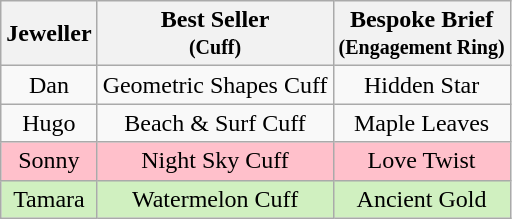<table class="wikitable" style="text-align:center;">
<tr>
<th>Jeweller</th>
<th>Best Seller<br><small>(Cuff)</small></th>
<th>Bespoke Brief<br><small>(Engagement Ring)</small></th>
</tr>
<tr>
<td>Dan</td>
<td>Geometric Shapes Cuff</td>
<td>Hidden Star</td>
</tr>
<tr>
<td>Hugo</td>
<td>Beach & Surf Cuff</td>
<td>Maple Leaves</td>
</tr>
<tr style="background:Pink">
<td>Sonny</td>
<td>Night Sky Cuff</td>
<td>Love Twist</td>
</tr>
<tr style="background:#d0f0c0">
<td>Tamara</td>
<td>Watermelon Cuff</td>
<td>Ancient Gold</td>
</tr>
</table>
